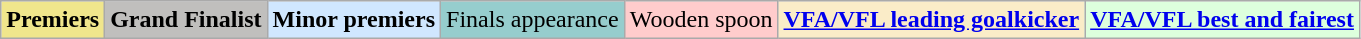<table class="wikitable">
<tr>
<td style=background:#F0E68C><strong>Premiers</strong></td>
<td style=background:#C0BFBD><strong>Grand Finalist</strong></td>
<td style=background:#D0E7FF><strong>Minor premiers</strong></td>
<td style=background:#96CDCD>Finals appearance</td>
<td style=background:#FFCCCC>Wooden spoon</td>
<td style=background:#FAECC8><strong><a href='#'>VFA/VFL leading goalkicker</a></strong></td>
<td style=background:#DDFFDD><strong><a href='#'>VFA/VFL best and fairest</a></strong></td>
</tr>
</table>
